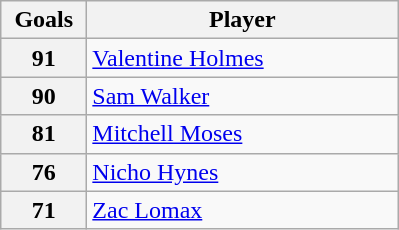<table class="wikitable" style="text-align:left;">
<tr>
<th width=50>Goals</th>
<th width=200>Player</th>
</tr>
<tr>
<th>91</th>
<td> <a href='#'>Valentine Holmes</a></td>
</tr>
<tr>
<th>90</th>
<td> <a href='#'>Sam Walker</a></td>
</tr>
<tr>
<th>81</th>
<td> <a href='#'>Mitchell Moses</a></td>
</tr>
<tr>
<th>76</th>
<td> <a href='#'>Nicho Hynes</a></td>
</tr>
<tr>
<th>71</th>
<td> <a href='#'>Zac Lomax</a></td>
</tr>
</table>
